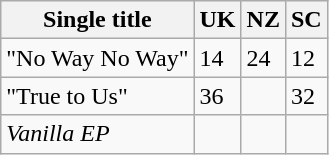<table class="wikitable">
<tr>
<th>Single title</th>
<th>UK</th>
<th>NZ</th>
<th>SC</th>
</tr>
<tr>
<td>"No Way No Way"</td>
<td>14</td>
<td>24</td>
<td>12</td>
</tr>
<tr>
<td>"True to Us"</td>
<td>36</td>
<td></td>
<td>32</td>
</tr>
<tr>
<td><em>Vanilla EP</em></td>
<td></td>
<td></td>
<td></td>
</tr>
</table>
